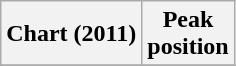<table class="wikitable sortable plainrowheaders" style="text-align:center">
<tr>
<th scope="col">Chart (2011)</th>
<th scope="col">Peak<br>position</th>
</tr>
<tr>
</tr>
</table>
